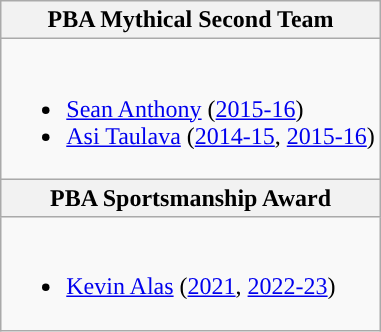<table class=wikitable>
<tr>
<th>PBA Mythical Second Team</th>
</tr>
<tr>
<td valign="top"><br><ul><li><a href='#'>Sean Anthony</a> (<a href='#'>2015-16</a>)</li><li><a href='#'>Asi Taulava</a> (<a href='#'>2014-15</a>, <a href='#'>2015-16</a>)</li></ul></td>
</tr>
<tr>
<th>PBA Sportsmanship Award</th>
</tr>
<tr>
<td valign="top"><br><ul><li><a href='#'>Kevin Alas</a> (<a href='#'>2021</a>, <a href='#'>2022-23</a>)</li></ul></td>
</tr>
</table>
